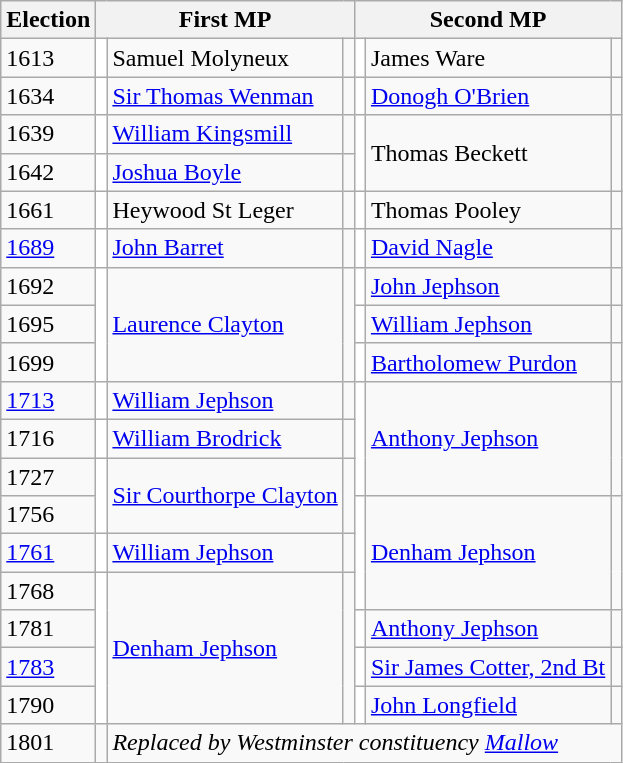<table class="wikitable">
<tr>
<th>Election</th>
<th colspan=3>First MP</th>
<th colspan=3>Second MP</th>
</tr>
<tr>
<td>1613</td>
<td style="background-color: white"></td>
<td>Samuel Molyneux</td>
<td></td>
<td style="background-color: white"></td>
<td>James Ware</td>
<td></td>
</tr>
<tr>
<td>1634</td>
<td style="background-color: white"></td>
<td><a href='#'>Sir Thomas Wenman</a></td>
<td></td>
<td style="background-color: white"></td>
<td><a href='#'>Donogh O'Brien</a></td>
<td></td>
</tr>
<tr>
<td>1639</td>
<td style="background-color: white"></td>
<td><a href='#'>William Kingsmill</a></td>
<td></td>
<td rowspan="2" style="background-color: white"></td>
<td rowspan="2">Thomas Beckett</td>
<td rowspan="2"></td>
</tr>
<tr>
<td>1642</td>
<td style="background-color: white"></td>
<td><a href='#'>Joshua Boyle</a></td>
<td></td>
</tr>
<tr>
<td>1661</td>
<td style="background-color: white"></td>
<td>Heywood St Leger</td>
<td></td>
<td style="background-color: white"></td>
<td>Thomas Pooley</td>
<td></td>
</tr>
<tr>
<td><a href='#'>1689</a></td>
<td style="background-color: white"></td>
<td><a href='#'>John Barret</a></td>
<td></td>
<td style="background-color: white"></td>
<td><a href='#'>David Nagle</a></td>
<td></td>
</tr>
<tr>
<td>1692</td>
<td rowspan="3" style="background-color: white"></td>
<td rowspan="3"><a href='#'>Laurence Clayton</a></td>
<td rowspan="3"></td>
<td style="background-color: white"></td>
<td><a href='#'>John Jephson</a></td>
<td></td>
</tr>
<tr>
<td>1695</td>
<td style="background-color: white"></td>
<td><a href='#'>William Jephson</a></td>
<td></td>
</tr>
<tr>
<td>1699</td>
<td style="background-color: white"></td>
<td><a href='#'>Bartholomew Purdon</a></td>
<td></td>
</tr>
<tr>
<td><a href='#'>1713</a></td>
<td style="background-color: white"></td>
<td><a href='#'>William Jephson</a></td>
<td></td>
<td rowspan="3" style="background-color: white"></td>
<td rowspan="3"><a href='#'>Anthony Jephson</a></td>
<td rowspan="3"></td>
</tr>
<tr>
<td>1716</td>
<td style="background-color: white"></td>
<td><a href='#'>William Brodrick</a></td>
<td></td>
</tr>
<tr>
<td>1727</td>
<td rowspan="2" style="background-color: white"></td>
<td rowspan="2"><a href='#'>Sir Courthorpe Clayton</a> </td>
<td rowspan="2"></td>
</tr>
<tr>
<td>1756</td>
<td rowspan="3" style="background-color: white"></td>
<td rowspan="3"><a href='#'>Denham Jephson</a></td>
<td rowspan="3"></td>
</tr>
<tr>
<td><a href='#'>1761</a></td>
<td style="background-color: white"></td>
<td><a href='#'>William Jephson</a></td>
<td></td>
</tr>
<tr>
<td>1768</td>
<td rowspan="4" style="background-color: white"></td>
<td rowspan="4"><a href='#'>Denham Jephson</a></td>
<td rowspan="4"></td>
</tr>
<tr>
<td>1781</td>
<td style="background-color: white"></td>
<td><a href='#'>Anthony Jephson</a></td>
<td></td>
</tr>
<tr>
<td><a href='#'>1783</a></td>
<td style="background-color: white"></td>
<td><a href='#'>Sir James Cotter, 2nd Bt</a></td>
<td></td>
</tr>
<tr>
<td>1790</td>
<td style="background-color: white"></td>
<td><a href='#'>John Longfield</a></td>
<td></td>
</tr>
<tr>
<td>1801</td>
<td></td>
<td colspan = "5"><em>Replaced by Westminster constituency <a href='#'>Mallow</a></em></td>
</tr>
</table>
